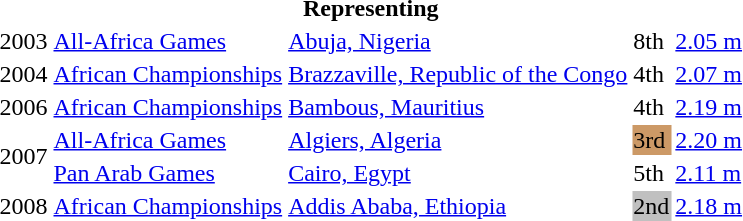<table>
<tr>
<th colspan="5">Representing </th>
</tr>
<tr>
<td>2003</td>
<td><a href='#'>All-Africa Games</a></td>
<td><a href='#'>Abuja, Nigeria</a></td>
<td>8th</td>
<td><a href='#'>2.05 m</a></td>
</tr>
<tr>
<td>2004</td>
<td><a href='#'>African Championships</a></td>
<td><a href='#'>Brazzaville, Republic of the Congo</a></td>
<td>4th</td>
<td><a href='#'>2.07 m</a></td>
</tr>
<tr>
<td>2006</td>
<td><a href='#'>African Championships</a></td>
<td><a href='#'>Bambous, Mauritius</a></td>
<td>4th</td>
<td><a href='#'>2.19 m</a></td>
</tr>
<tr>
<td rowspan=2>2007</td>
<td><a href='#'>All-Africa Games</a></td>
<td><a href='#'>Algiers, Algeria</a></td>
<td bgcolor=cc9966>3rd</td>
<td><a href='#'>2.20 m</a></td>
</tr>
<tr>
<td><a href='#'>Pan Arab Games</a></td>
<td><a href='#'>Cairo, Egypt</a></td>
<td>5th</td>
<td><a href='#'>2.11 m</a></td>
</tr>
<tr>
<td>2008</td>
<td><a href='#'>African Championships</a></td>
<td><a href='#'>Addis Ababa, Ethiopia</a></td>
<td bgcolor=silver>2nd</td>
<td><a href='#'>2.18 m</a></td>
</tr>
</table>
